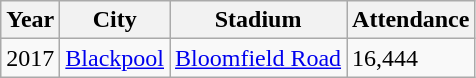<table class="wikitable" style="text-align: left;">
<tr>
<th>Year</th>
<th>City</th>
<th>Stadium</th>
<th>Attendance</th>
</tr>
<tr>
<td>2017</td>
<td align=left> <a href='#'>Blackpool</a></td>
<td><a href='#'>Bloomfield Road</a></td>
<td>16,444</td>
</tr>
</table>
